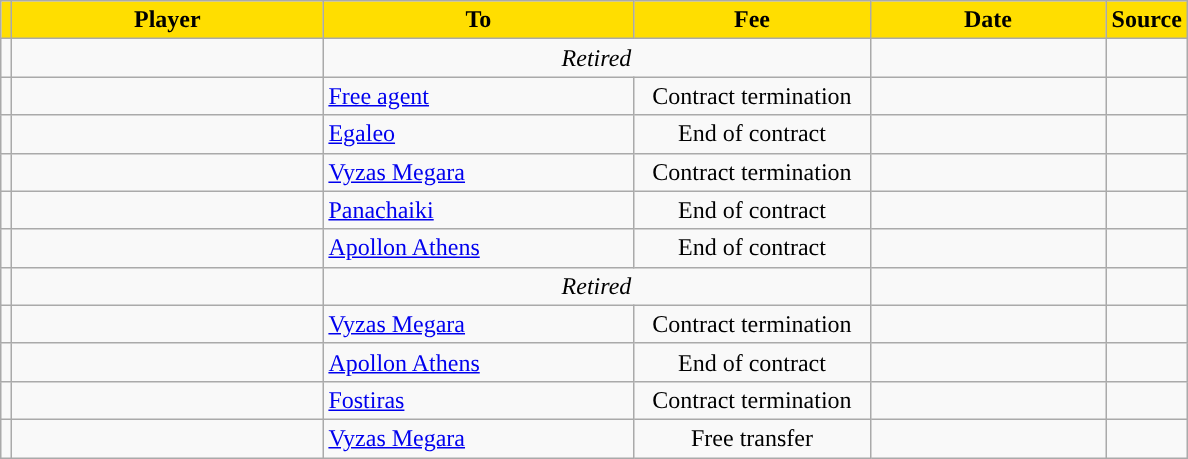<table class="wikitable sortable">
<tr>
<th style="background:#FFDE00"></th>
<th width=200 style="background:#FFDE00">Player</th>
<th width=200 style="background:#FFDE00">To</th>
<th width=150 style="background:#FFDE00">Fee</th>
<th width=150 style="background:#FFDE00">Date</th>
<th style="background:#FFDE00">Source</th>
</tr>
<tr>
<td align=center></td>
<td></td>
<td align=center colspan=2><em>Retired</em></td>
<td align=center></td>
<td align=center></td>
</tr>
<tr>
<td align=center></td>
<td></td>
<td><a href='#'>Free agent</a></td>
<td align=center>Contract termination</td>
<td align=center></td>
<td align=center></td>
</tr>
<tr>
<td align=center></td>
<td></td>
<td> <a href='#'>Egaleo</a></td>
<td align=center>End of contract</td>
<td align=center></td>
<td align=center></td>
</tr>
<tr>
<td align=center></td>
<td></td>
<td> <a href='#'>Vyzas Megara</a></td>
<td align=center>Contract termination</td>
<td align=center></td>
<td align=center></td>
</tr>
<tr>
<td align=center></td>
<td></td>
<td> <a href='#'>Panachaiki</a></td>
<td align=center>End of contract</td>
<td align=center></td>
<td align=center></td>
</tr>
<tr>
<td align=center></td>
<td></td>
<td> <a href='#'>Apollon Athens</a></td>
<td align=center>End of contract</td>
<td align=center></td>
<td align=center></td>
</tr>
<tr>
<td align=center></td>
<td></td>
<td align=center colspan=2><em>Retired</em></td>
<td align=center></td>
<td align=center></td>
</tr>
<tr>
<td align=center></td>
<td></td>
<td> <a href='#'>Vyzas Megara</a></td>
<td align=center>Contract termination</td>
<td align=center></td>
<td align=center></td>
</tr>
<tr>
<td align=center></td>
<td></td>
<td> <a href='#'>Apollon Athens</a></td>
<td align=center>End of contract</td>
<td align=center></td>
<td align=center></td>
</tr>
<tr>
<td align=center></td>
<td></td>
<td> <a href='#'>Fostiras</a></td>
<td align=center>Contract termination</td>
<td align=center></td>
<td align=center></td>
</tr>
<tr>
<td align=center></td>
<td></td>
<td> <a href='#'>Vyzas Megara</a></td>
<td align=center>Free transfer</td>
<td align=center></td>
<td align=center></td>
</tr>
</table>
